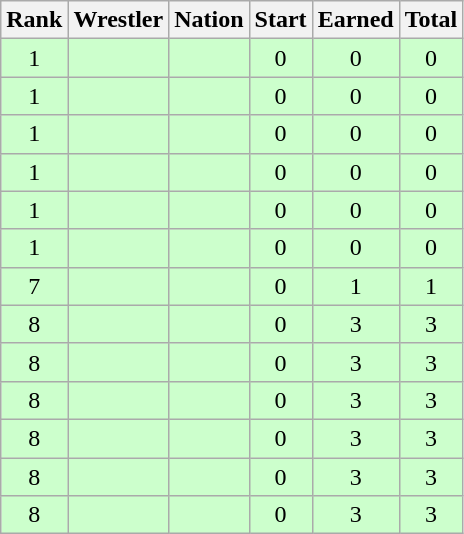<table class="wikitable sortable" style="text-align:center;">
<tr>
<th>Rank</th>
<th>Wrestler</th>
<th>Nation</th>
<th>Start</th>
<th>Earned</th>
<th>Total</th>
</tr>
<tr style="background:#cfc;">
<td>1</td>
<td align=left></td>
<td align=left></td>
<td>0</td>
<td>0</td>
<td>0</td>
</tr>
<tr style="background:#cfc;">
<td>1</td>
<td align=left></td>
<td align=left></td>
<td>0</td>
<td>0</td>
<td>0</td>
</tr>
<tr style="background:#cfc;">
<td>1</td>
<td align=left></td>
<td align=left></td>
<td>0</td>
<td>0</td>
<td>0</td>
</tr>
<tr style="background:#cfc;">
<td>1</td>
<td align=left></td>
<td align=left></td>
<td>0</td>
<td>0</td>
<td>0</td>
</tr>
<tr style="background:#cfc;">
<td>1</td>
<td align=left></td>
<td align=left></td>
<td>0</td>
<td>0</td>
<td>0</td>
</tr>
<tr style="background:#cfc;">
<td>1</td>
<td align=left></td>
<td align=left></td>
<td>0</td>
<td>0</td>
<td>0</td>
</tr>
<tr style="background:#cfc;">
<td>7</td>
<td align=left></td>
<td align=left></td>
<td>0</td>
<td>1</td>
<td>1</td>
</tr>
<tr style="background:#cfc;">
<td>8</td>
<td align=left></td>
<td align=left></td>
<td>0</td>
<td>3</td>
<td>3</td>
</tr>
<tr style="background:#cfc;">
<td>8</td>
<td align=left></td>
<td align=left></td>
<td>0</td>
<td>3</td>
<td>3</td>
</tr>
<tr style="background:#cfc;">
<td>8</td>
<td align=left></td>
<td align=left></td>
<td>0</td>
<td>3</td>
<td>3</td>
</tr>
<tr style="background:#cfc;">
<td>8</td>
<td align=left></td>
<td align=left></td>
<td>0</td>
<td>3</td>
<td>3</td>
</tr>
<tr style="background:#cfc;">
<td>8</td>
<td align=left></td>
<td align=left></td>
<td>0</td>
<td>3</td>
<td>3</td>
</tr>
<tr style="background:#cfc;">
<td>8</td>
<td align=left></td>
<td align=left></td>
<td>0</td>
<td>3</td>
<td>3</td>
</tr>
</table>
